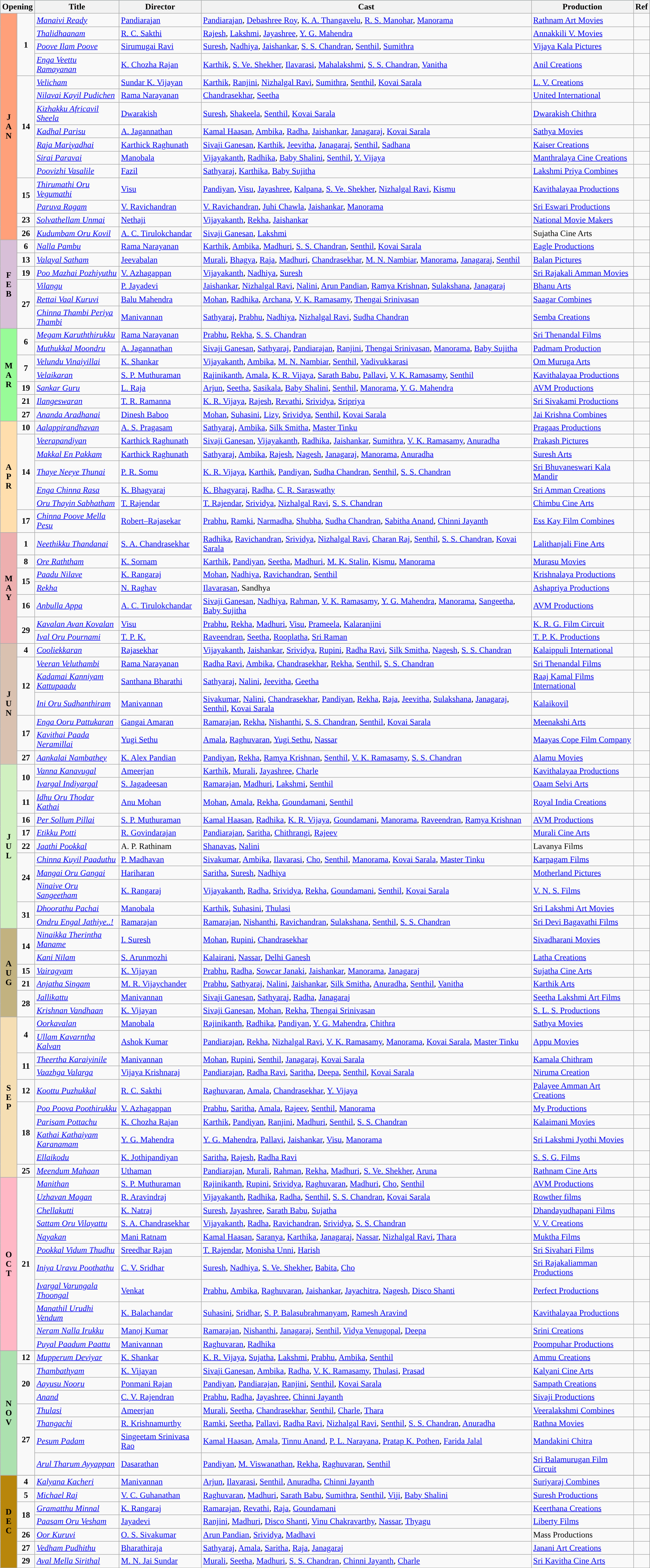<table class="wikitable">
<tr style="background:#b0e0e6; text-align:center;">
<th colspan="2">Opening</th>
<th style="width:13%;">Title</th>
<th>Director</th>
<th>Cast</th>
<th>Production</th>
<th>Ref</th>
</tr>
<tr January!>
<td rowspan="15" style="text-align:center; background:#ffa07a; textcolor:#000;"><strong>J<br>A<br>N</strong></td>
<td rowspan="4" style="text-align:center;"><strong>1</strong></td>
<td><em><a href='#'>Manaivi Ready</a></em></td>
<td><a href='#'>Pandiarajan</a></td>
<td><a href='#'>Pandiarajan</a>, <a href='#'>Debashree Roy</a>, <a href='#'>K. A. Thangavelu</a>, <a href='#'>R. S. Manohar</a>, <a href='#'>Manorama</a></td>
<td><a href='#'>Rathnam Art Movies</a></td>
<td></td>
</tr>
<tr>
<td><em><a href='#'>Thalidhaanam</a></em></td>
<td><a href='#'>R. C. Sakthi</a></td>
<td><a href='#'>Rajesh</a>, <a href='#'>Lakshmi</a>, <a href='#'>Jayashree</a>, <a href='#'>Y. G. Mahendra</a></td>
<td><a href='#'>Annakkili V. Movies</a></td>
<td></td>
</tr>
<tr>
<td><em><a href='#'>Poove Ilam Poove</a></em></td>
<td><a href='#'>Sirumugai Ravi</a></td>
<td><a href='#'>Suresh</a>, <a href='#'>Nadhiya</a>, <a href='#'>Jaishankar</a>, <a href='#'>S. S. Chandran</a>, <a href='#'>Senthil</a>, <a href='#'>Sumithra</a></td>
<td><a href='#'>Vijaya Kala Pictures</a></td>
<td></td>
</tr>
<tr>
<td><em><a href='#'>Enga Veettu Ramayanan</a></em></td>
<td><a href='#'>K. Chozha Rajan</a></td>
<td><a href='#'>Karthik</a>, <a href='#'>S. Ve. Shekher</a>, <a href='#'>Ilavarasi</a>, <a href='#'>Mahalakshmi</a>, <a href='#'>S. S. Chandran</a>, <a href='#'>Vanitha</a></td>
<td><a href='#'>Anil Creations</a></td>
<td></td>
</tr>
<tr>
<td rowspan=7 style="text-align:center;"><strong>14</strong></td>
<td><em><a href='#'>Velicham</a></em></td>
<td><a href='#'>Sundar K. Vijayan</a></td>
<td><a href='#'>Karthik</a>, <a href='#'>Ranjini</a>, <a href='#'>Nizhalgal Ravi</a>, <a href='#'>Sumithra</a>, <a href='#'>Senthil</a>, <a href='#'>Kovai Sarala</a></td>
<td><a href='#'>L. V. Creations</a></td>
</tr>
<tr>
<td><em><a href='#'>Nilavai Kayil Pudichen</a></em></td>
<td><a href='#'>Rama Narayanan</a></td>
<td><a href='#'>Chandrasekhar</a>, <a href='#'>Seetha</a></td>
<td><a href='#'>United International</a></td>
<td></td>
</tr>
<tr>
<td><em><a href='#'>Kizhakku Africavil Sheela</a></em></td>
<td><a href='#'>Dwarakish</a></td>
<td><a href='#'>Suresh</a>, <a href='#'>Shakeela</a>, <a href='#'>Senthil</a>, <a href='#'>Kovai Sarala</a></td>
<td><a href='#'>Dwarakish Chithra</a></td>
<td></td>
</tr>
<tr>
<td><em><a href='#'>Kadhal Parisu</a></em></td>
<td><a href='#'>A. Jagannathan</a></td>
<td><a href='#'>Kamal Haasan</a>, <a href='#'>Ambika</a>, <a href='#'>Radha</a>, <a href='#'>Jaishankar</a>, <a href='#'>Janagaraj</a>, <a href='#'>Kovai Sarala</a></td>
<td><a href='#'>Sathya Movies</a></td>
<td></td>
</tr>
<tr>
<td><em><a href='#'>Raja Mariyadhai</a></em></td>
<td><a href='#'>Karthick Raghunath</a></td>
<td><a href='#'>Sivaji Ganesan</a>, <a href='#'>Karthik</a>, <a href='#'>Jeevitha</a>, <a href='#'>Janagaraj</a>, <a href='#'>Senthil</a>, <a href='#'>Sadhana</a></td>
<td><a href='#'>Kaiser Creations</a></td>
<td></td>
</tr>
<tr>
<td><em><a href='#'>Sirai Paravai</a></em></td>
<td><a href='#'>Manobala</a></td>
<td><a href='#'>Vijayakanth</a>, <a href='#'>Radhika</a>, <a href='#'>Baby Shalini</a>, <a href='#'>Senthil</a>, <a href='#'>Y. Vijaya</a></td>
<td><a href='#'>Manthralaya Cine Creations</a></td>
<td></td>
</tr>
<tr>
<td><em><a href='#'>Poovizhi Vasalile</a></em></td>
<td><a href='#'>Fazil</a></td>
<td><a href='#'>Sathyaraj</a>, <a href='#'>Karthika</a>, <a href='#'>Baby Sujitha</a></td>
<td><a href='#'>Lakshmi Priya Combines</a></td>
<td></td>
</tr>
<tr>
<td rowspan=2 style="text-align:center;"><strong>15</strong></td>
<td><em><a href='#'>Thirumathi Oru Vegumathi</a></em></td>
<td><a href='#'>Visu</a></td>
<td><a href='#'>Pandiyan</a>, <a href='#'>Visu</a>, <a href='#'>Jayashree</a>, <a href='#'>Kalpana</a>, <a href='#'>S. Ve. Shekher</a>, <a href='#'>Nizhalgal Ravi</a>, <a href='#'>Kismu</a></td>
<td><a href='#'>Kavithalayaa Productions</a></td>
<td></td>
</tr>
<tr>
<td><em><a href='#'>Paruva Ragam</a></em></td>
<td><a href='#'>V. Ravichandran</a></td>
<td><a href='#'>V. Ravichandran</a>, <a href='#'>Juhi Chawla</a>, <a href='#'>Jaishankar</a>, <a href='#'>Manorama</a></td>
<td><a href='#'>Sri Eswari Productions</a></td>
<td></td>
</tr>
<tr>
<td style="text-align:center;"><strong>23</strong></td>
<td><em><a href='#'>Solvathellam Unmai</a></em></td>
<td><a href='#'>Nethaji</a></td>
<td><a href='#'>Vijayakanth</a>, <a href='#'>Rekha</a>, <a href='#'>Jaishankar</a></td>
<td><a href='#'>National Movie Makers</a></td>
<td></td>
</tr>
<tr>
<td style="text-align:center;"><strong>26</strong></td>
<td><em><a href='#'>Kudumbam Oru Kovil</a></em></td>
<td><a href='#'>A. C. Tirulokchandar</a></td>
<td><a href='#'>Sivaji Ganesan</a>, <a href='#'>Lakshmi</a></td>
<td>Sujatha Cine Arts</td>
</tr>
<tr February!>
<td rowspan="6"   style="text-align:center; background:thistle; textcolor:#000;"><strong>F<br>E<br>B</strong></td>
<td style="text-align:center;"><strong>6</strong></td>
<td><em><a href='#'>Nalla Pambu</a></em></td>
<td><a href='#'>Rama Narayanan</a></td>
<td><a href='#'>Karthik</a>, <a href='#'>Ambika</a>, <a href='#'>Madhuri</a>, <a href='#'>S. S. Chandran</a>, <a href='#'>Senthil</a>, <a href='#'>Kovai Sarala</a></td>
<td><a href='#'>Eagle Productions</a></td>
<td></td>
</tr>
<tr>
<td style="text-align:center;"><strong>13</strong></td>
<td><em><a href='#'>Valayal Satham</a></em></td>
<td><a href='#'>Jeevabalan</a></td>
<td><a href='#'>Murali</a>, <a href='#'>Bhagya</a>, <a href='#'>Raja</a>, <a href='#'>Madhuri</a>, <a href='#'>Chandrasekhar</a>, <a href='#'>M. N. Nambiar</a>, <a href='#'>Manorama</a>, <a href='#'>Janagaraj</a>, <a href='#'>Senthil</a></td>
<td><a href='#'>Balan Pictures</a></td>
</tr>
<tr>
<td style="text-align:center;"><strong>19</strong></td>
<td><em><a href='#'>Poo Mazhai Pozhiyuthu</a></em></td>
<td><a href='#'>V. Azhagappan</a></td>
<td><a href='#'>Vijayakanth</a>, <a href='#'>Nadhiya</a>, <a href='#'>Suresh</a></td>
<td><a href='#'>Sri Rajakali Amman Movies</a></td>
<td></td>
</tr>
<tr>
<td rowspan=3 style="text-align:center;"><strong>27</strong></td>
<td><em><a href='#'>Vilangu</a></em></td>
<td><a href='#'>P. Jayadevi</a></td>
<td><a href='#'>Jaishankar</a>, <a href='#'>Nizhalgal Ravi</a>, <a href='#'>Nalini</a>, <a href='#'>Arun Pandian</a>, <a href='#'>Ramya Krishnan</a>, <a href='#'>Sulakshana</a>, <a href='#'>Janagaraj</a></td>
<td><a href='#'>Bhanu Arts</a></td>
<td></td>
</tr>
<tr>
<td><em><a href='#'>Rettai Vaal Kuruvi</a></em></td>
<td><a href='#'>Balu Mahendra</a></td>
<td><a href='#'>Mohan</a>, <a href='#'>Radhika</a>, <a href='#'>Archana</a>, <a href='#'>V. K. Ramasamy</a>, <a href='#'>Thengai Srinivasan</a></td>
<td><a href='#'>Saagar Combines</a></td>
<td></td>
</tr>
<tr>
<td><em><a href='#'>Chinna Thambi Periya Thambi</a></em></td>
<td><a href='#'>Manivannan</a></td>
<td><a href='#'>Sathyaraj</a>, <a href='#'>Prabhu</a>, <a href='#'>Nadhiya</a>, <a href='#'>Nizhalgal Ravi</a>, <a href='#'>Sudha Chandran</a></td>
<td><a href='#'>Semba Creations</a></td>
<td></td>
</tr>
<tr March!>
<td rowspan="8"   style="text-align:center; background:#98fb98; textcolor:#000;"><strong>M<br>A<br>R</strong></td>
</tr>
<tr>
<td rowspan=2 style="text-align:center;"><strong>6</strong></td>
<td><em><a href='#'>Megam Karuththirukku</a></em></td>
<td><a href='#'>Rama Narayanan</a></td>
<td><a href='#'>Prabhu</a>, <a href='#'>Rekha</a>, <a href='#'>S. S. Chandran</a></td>
<td><a href='#'>Sri Thenandal Films</a></td>
</tr>
<tr>
<td><em><a href='#'>Muthukkal Moondru</a></em></td>
<td><a href='#'>A. Jagannathan</a></td>
<td><a href='#'>Sivaji Ganesan</a>, <a href='#'>Sathyaraj</a>, <a href='#'>Pandiarajan</a>, <a href='#'>Ranjini</a>, <a href='#'>Thengai Srinivasan</a>, <a href='#'>Manorama</a>, <a href='#'>Baby Sujitha</a></td>
<td><a href='#'>Padmam Production</a></td>
<td></td>
</tr>
<tr>
<td rowspan=2 style="text-align:center;"><strong>7</strong></td>
<td><em><a href='#'>Velundu Vinaiyillai</a></em></td>
<td><a href='#'>K. Shankar</a></td>
<td><a href='#'>Vijayakanth</a>, <a href='#'>Ambika</a>, <a href='#'>M. N. Nambiar</a>, <a href='#'>Senthil</a>, <a href='#'>Vadivukkarasi</a></td>
<td><a href='#'>Om Muruga Arts</a></td>
<td></td>
</tr>
<tr>
<td><em><a href='#'>Velaikaran</a></em></td>
<td><a href='#'>S. P. Muthuraman</a></td>
<td><a href='#'>Rajinikanth</a>, <a href='#'>Amala</a>, <a href='#'>K. R. Vijaya</a>, <a href='#'>Sarath Babu</a>, <a href='#'>Pallavi</a>, <a href='#'>V. K. Ramasamy</a>, <a href='#'>Senthil</a></td>
<td><a href='#'>Kavithalayaa Productions</a></td>
<td></td>
</tr>
<tr>
<td style="text-align:center;"><strong>19</strong></td>
<td><em><a href='#'>Sankar Guru</a></em></td>
<td><a href='#'>L. Raja</a></td>
<td><a href='#'>Arjun</a>, <a href='#'>Seetha</a>, <a href='#'>Sasikala</a>, <a href='#'>Baby Shalini</a>, <a href='#'>Senthil</a>, <a href='#'>Manorama</a>, <a href='#'>Y. G. Mahendra</a></td>
<td><a href='#'>AVM Productions</a></td>
<td></td>
</tr>
<tr>
<td style="text-align:center;"><strong>21</strong></td>
<td><em><a href='#'>Ilangeswaran</a></em></td>
<td><a href='#'>T. R. Ramanna</a></td>
<td><a href='#'>K. R. Vijaya</a>, <a href='#'>Rajesh</a>, <a href='#'>Revathi</a>, <a href='#'>Srividya</a>, <a href='#'>Sripriya</a></td>
<td><a href='#'>Sri Sivakami Productions</a></td>
<td></td>
</tr>
<tr>
<td style="text-align:center;"><strong>27</strong></td>
<td><em><a href='#'>Ananda Aradhanai</a></em></td>
<td><a href='#'>Dinesh Baboo</a></td>
<td><a href='#'>Mohan</a>, <a href='#'>Suhasini</a>, <a href='#'>Lizy</a>, <a href='#'>Srividya</a>, <a href='#'>Senthil</a>, <a href='#'>Kovai Sarala</a></td>
<td><a href='#'>Jai Krishna Combines</a></td>
<td></td>
</tr>
<tr April!>
<td rowspan="7"   style="text-align:center; background:#ffdead;"><strong>A<br>P<br>R</strong></td>
<td style="text-align:center;"><strong>10</strong></td>
<td><em><a href='#'>Aalappirandhavan</a></em></td>
<td><a href='#'>A. S. Pragasam</a></td>
<td><a href='#'>Sathyaraj</a>, <a href='#'>Ambika</a>, <a href='#'>Silk Smitha</a>, <a href='#'>Master Tinku</a></td>
<td><a href='#'>Pragaas Productions</a></td>
<td></td>
</tr>
<tr>
<td rowspan=5 style="text-align:center;"><strong>14</strong></td>
<td><em><a href='#'>Veerapandiyan</a></em></td>
<td><a href='#'>Karthick Raghunath</a></td>
<td><a href='#'>Sivaji Ganesan</a>, <a href='#'>Vijayakanth</a>, <a href='#'>Radhika</a>, <a href='#'>Jaishankar</a>, <a href='#'>Sumithra</a>, <a href='#'>V. K. Ramasamy</a>, <a href='#'>Anuradha</a></td>
<td><a href='#'>Prakash Pictures</a></td>
<td></td>
</tr>
<tr>
<td><em><a href='#'>Makkal En Pakkam</a></em></td>
<td><a href='#'>Karthick Raghunath</a></td>
<td><a href='#'>Sathyaraj</a>, <a href='#'>Ambika</a>, <a href='#'>Rajesh</a>, <a href='#'>Nagesh</a>, <a href='#'>Janagaraj</a>, <a href='#'>Manorama</a>, <a href='#'>Anuradha</a></td>
<td><a href='#'>Suresh Arts</a></td>
<td></td>
</tr>
<tr>
<td><em><a href='#'>Thaye Neeye Thunai</a></em></td>
<td><a href='#'>P. R. Somu</a></td>
<td><a href='#'>K. R. Vijaya</a>, <a href='#'>Karthik</a>, <a href='#'>Pandiyan</a>, <a href='#'>Sudha Chandran</a>, <a href='#'>Senthil</a>, <a href='#'>S. S. Chandran</a></td>
<td><a href='#'>Sri Bhuvaneswari Kala Mandir</a></td>
<td></td>
</tr>
<tr>
<td><em><a href='#'>Enga Chinna Rasa</a></em></td>
<td><a href='#'>K. Bhagyaraj</a></td>
<td><a href='#'>K. Bhagyaraj</a>, <a href='#'>Radha</a>, <a href='#'>C. R. Saraswathy</a></td>
<td><a href='#'>Sri Amman Creations</a></td>
<td></td>
</tr>
<tr>
<td><em><a href='#'>Oru Thayin Sabhatham</a></em></td>
<td><a href='#'>T. Rajendar</a></td>
<td><a href='#'>T. Rajendar</a>, <a href='#'>Srividya</a>, <a href='#'>Nizhalgal Ravi</a>, <a href='#'>S. S. Chandran</a></td>
<td><a href='#'>Chimbu Cine Arts</a></td>
<td></td>
</tr>
<tr>
<td style="text-align:center;"><strong>17</strong></td>
<td><em><a href='#'>Chinna Poove Mella Pesu</a></em></td>
<td><a href='#'>Robert–Rajasekar</a></td>
<td><a href='#'>Prabhu</a>, <a href='#'>Ramki</a>, <a href='#'>Narmadha</a>, <a href='#'>Shubha</a>, <a href='#'>Sudha Chandran</a>, <a href='#'>Sabitha Anand</a>, <a href='#'>Chinni Jayanth</a></td>
<td><a href='#'>Ess Kay Film Combines</a></td>
<td></td>
</tr>
<tr May!>
<td rowspan="7"   style="text-align:center; background:#edafaf;"><strong>M<br>A<br>Y</strong></td>
<td rowspan="1" style="text-align:center;"><strong>1</strong></td>
<td><em><a href='#'>Neethikku Thandanai</a></em></td>
<td><a href='#'>S. A. Chandrasekhar</a></td>
<td><a href='#'>Radhika</a>, <a href='#'>Ravichandran</a>, <a href='#'>Srividya</a>, <a href='#'>Nizhalgal Ravi</a>, <a href='#'>Charan Raj</a>, <a href='#'>Senthil</a>, <a href='#'>S. S. Chandran</a>, <a href='#'>Kovai Sarala</a></td>
<td><a href='#'>Lalithanjali Fine Arts</a></td>
<td></td>
</tr>
<tr>
<td rowspan="1" style="text-align:center;"><strong>8</strong></td>
<td><em><a href='#'>Ore Raththam</a></em></td>
<td><a href='#'>K. Sornam</a></td>
<td><a href='#'>Karthik</a>, <a href='#'>Pandiyan</a>, <a href='#'>Seetha</a>, <a href='#'>Madhuri</a>, <a href='#'>M. K. Stalin</a>, <a href='#'>Kismu</a>, <a href='#'>Manorama</a></td>
<td><a href='#'>Murasu Movies</a></td>
<td></td>
</tr>
<tr>
<td rowspan="2" style="text-align:center;"><strong>15</strong></td>
<td><em><a href='#'>Paadu Nilave</a></em></td>
<td><a href='#'>K. Rangaraj</a></td>
<td><a href='#'>Mohan</a>, <a href='#'>Nadhiya</a>, <a href='#'>Ravichandran</a>, <a href='#'>Senthil</a></td>
<td><a href='#'>Krishnalaya Productions</a></td>
<td></td>
</tr>
<tr>
<td><em><a href='#'>Rekha</a></em></td>
<td><a href='#'>N. Raghav</a></td>
<td><a href='#'>Ilavarasan</a>, Sandhya</td>
<td><a href='#'>Ashapriya Productions</a></td>
<td></td>
</tr>
<tr>
<td rowspan="1" style="text-align:center;"><strong>16</strong></td>
<td><em><a href='#'>Anbulla Appa</a></em></td>
<td><a href='#'>A. C. Tirulokchandar</a></td>
<td><a href='#'>Sivaji Ganesan</a>, <a href='#'>Nadhiya</a>, <a href='#'>Rahman</a>, <a href='#'>V. K. Ramasamy</a>, <a href='#'>Y. G. Mahendra</a>, <a href='#'>Manorama</a>, <a href='#'>Sangeetha</a>, <a href='#'>Baby Sujitha</a></td>
<td><a href='#'>AVM Productions</a></td>
<td></td>
</tr>
<tr>
<td rowspan="2" style="text-align:center;"><strong>29</strong></td>
<td><em><a href='#'>Kavalan Avan Kovalan</a></em></td>
<td><a href='#'>Visu</a></td>
<td><a href='#'>Prabhu</a>, <a href='#'>Rekha</a>, <a href='#'>Madhuri</a>, <a href='#'>Visu</a>, <a href='#'>Prameela</a>, <a href='#'>Kalaranjini</a></td>
<td><a href='#'>K. R. G. Film Circuit</a></td>
<td></td>
</tr>
<tr>
<td><em><a href='#'>Ival Oru Pournami</a></em></td>
<td><a href='#'>T. P. K.</a></td>
<td><a href='#'>Raveendran</a>, <a href='#'>Seetha</a>, <a href='#'>Rooplatha</a>, <a href='#'>Sri Raman</a></td>
<td><a href='#'>T. P. K. Productions</a></td>
<td></td>
</tr>
<tr June!>
<td rowspan="7"   style="text-align:center; background:#d9c1b0;"><strong>J<br>U<br>N</strong></td>
<td rowspan=1 style="text-align:center;"><strong>4</strong></td>
<td><em><a href='#'>Cooliekkaran</a></em></td>
<td><a href='#'>Rajasekhar</a></td>
<td><a href='#'>Vijayakanth</a>, <a href='#'>Jaishankar</a>, <a href='#'>Srividya</a>, <a href='#'>Rupini</a>, <a href='#'>Radha Ravi</a>, <a href='#'>Silk Smitha</a>, <a href='#'>Nagesh</a>, <a href='#'>S. S. Chandran</a></td>
<td><a href='#'>Kalaippuli International</a></td>
<td></td>
</tr>
<tr>
<td rowspan=3 style="text-align:center;"><strong>12</strong></td>
<td><em><a href='#'>Veeran Veluthambi</a></em></td>
<td><a href='#'>Rama Narayanan</a></td>
<td><a href='#'>Radha Ravi</a>, <a href='#'>Ambika</a>, <a href='#'>Chandrasekhar</a>, <a href='#'>Rekha</a>, <a href='#'>Senthil</a>, <a href='#'>S. S. Chandran</a></td>
<td><a href='#'>Sri Thenandal Films</a></td>
<td></td>
</tr>
<tr>
<td><em><a href='#'>Kadamai Kanniyam Kattupaadu</a></em></td>
<td><a href='#'>Santhana Bharathi</a></td>
<td><a href='#'>Sathyaraj</a>, <a href='#'>Nalini</a>, <a href='#'>Jeevitha</a>, <a href='#'>Geetha</a></td>
<td><a href='#'>Raaj Kamal Films International</a></td>
<td></td>
</tr>
<tr>
<td><em><a href='#'>Ini Oru Sudhanthiram</a></em></td>
<td><a href='#'>Manivannan</a></td>
<td><a href='#'>Sivakumar</a>, <a href='#'>Nalini</a>, <a href='#'>Chandrasekhar</a>, <a href='#'>Pandiyan</a>, <a href='#'>Rekha</a>, <a href='#'>Raja</a>, <a href='#'>Jeevitha</a>, <a href='#'>Sulakshana</a>, <a href='#'>Janagaraj</a>, <a href='#'>Senthil</a>, <a href='#'>Kovai Sarala</a></td>
<td><a href='#'>Kalaikovil</a></td>
<td></td>
</tr>
<tr>
<td rowspan=2 style="text-align:center;"><strong>17</strong></td>
<td><em><a href='#'>Enga Ooru Pattukaran</a></em></td>
<td><a href='#'>Gangai Amaran</a></td>
<td><a href='#'>Ramarajan</a>, <a href='#'>Rekha</a>, <a href='#'>Nishanthi</a>, <a href='#'>S. S. Chandran</a>, <a href='#'>Senthil</a>, <a href='#'>Kovai Sarala</a></td>
<td><a href='#'>Meenakshi Arts</a></td>
<td></td>
</tr>
<tr>
<td><em><a href='#'>Kavithai Paada Neramillai</a></em></td>
<td><a href='#'>Yugi Sethu</a></td>
<td><a href='#'>Amala</a>, <a href='#'>Raghuvaran</a>, <a href='#'>Yugi Sethu</a>, <a href='#'>Nassar</a></td>
<td><a href='#'>Maayas Cope Film Company</a></td>
<td></td>
</tr>
<tr>
<td rowspan="1" style="text-align:center;"><strong>27</strong></td>
<td><em><a href='#'>Aankalai Nambathey</a></em></td>
<td><a href='#'>K. Alex Pandian</a></td>
<td><a href='#'>Pandiyan</a>, <a href='#'>Rekha</a>, <a href='#'>Ramya Krishnan</a>, <a href='#'>Senthil</a>, <a href='#'>V. K. Ramasamy</a>, <a href='#'>S. S. Chandran</a></td>
<td><a href='#'>Alamu Movies</a></td>
<td></td>
</tr>
<tr July!>
<td rowspan="11" valign="center" align="center" style="background:	#d0f0c0; textcolor:#000;"><strong>J<br>U<br>L</strong></td>
<td rowspan="2" style="text-align:center;"><strong>10</strong></td>
<td><em><a href='#'>Vanna Kanavugal</a></em></td>
<td><a href='#'>Ameerjan</a></td>
<td><a href='#'>Karthik</a>, <a href='#'>Murali</a>, <a href='#'>Jayashree</a>, <a href='#'>Charle</a></td>
<td><a href='#'>Kavithalayaa Productions</a></td>
<td></td>
</tr>
<tr>
<td><em><a href='#'>Ivargal Indiyargal</a></em></td>
<td><a href='#'>S. Jagadeesan</a></td>
<td><a href='#'>Ramarajan</a>, <a href='#'>Madhuri</a>, <a href='#'>Lakshmi</a>, <a href='#'>Senthil</a></td>
<td><a href='#'>Oaam Selvi Arts</a></td>
<td></td>
</tr>
<tr>
<td style="text-align:center;"><strong>11</strong></td>
<td><em><a href='#'>Idhu Oru Thodar Kathai</a></em></td>
<td><a href='#'>Anu Mohan</a></td>
<td><a href='#'>Mohan</a>, <a href='#'>Amala</a>, <a href='#'>Rekha</a>, <a href='#'>Goundamani</a>, <a href='#'>Senthil</a></td>
<td><a href='#'>Royal India Creations</a></td>
<td></td>
</tr>
<tr>
<td style="text-align:center;"><strong>16</strong></td>
<td><em><a href='#'>Per Sollum Pillai</a></em></td>
<td><a href='#'>S. P. Muthuraman</a></td>
<td><a href='#'>Kamal Haasan</a>, <a href='#'>Radhika</a>, <a href='#'>K. R. Vijaya</a>, <a href='#'>Goundamani</a>, <a href='#'>Manorama</a>, <a href='#'>Raveendran</a>, <a href='#'>Ramya Krishnan</a></td>
<td><a href='#'>AVM Productions</a></td>
<td></td>
</tr>
<tr>
<td style="text-align:center;"><strong>17</strong></td>
<td><em><a href='#'>Etikku Potti</a></em></td>
<td><a href='#'>R. Govindarajan</a></td>
<td><a href='#'>Pandiarajan</a>, <a href='#'>Saritha</a>, <a href='#'>Chithrangi</a>, <a href='#'>Rajeev</a></td>
<td><a href='#'>Murali Cine Arts</a></td>
<td></td>
</tr>
<tr>
<td style="text-align:center;"><strong>22</strong></td>
<td><em><a href='#'>Jaathi Pookkal</a></em></td>
<td>A. P. Rathinam</td>
<td><a href='#'>Shanavas</a>, <a href='#'>Nalini</a></td>
<td>Lavanya Films</td>
<td></td>
</tr>
<tr>
<td rowspan="3" style="text-align:center;"><strong>24</strong></td>
<td><em><a href='#'>Chinna Kuyil Paaduthu</a></em></td>
<td><a href='#'>P. Madhavan</a></td>
<td><a href='#'>Sivakumar</a>, <a href='#'>Ambika</a>, <a href='#'>Ilavarasi</a>, <a href='#'>Cho</a>, <a href='#'>Senthil</a>, <a href='#'>Manorama</a>, <a href='#'>Kovai Sarala</a>, <a href='#'>Master Tinku</a></td>
<td><a href='#'>Karpagam Films</a></td>
<td></td>
</tr>
<tr>
<td><em><a href='#'>Mangai Oru Gangai</a></em></td>
<td><a href='#'>Hariharan</a></td>
<td><a href='#'>Saritha</a>, <a href='#'>Suresh</a>, <a href='#'>Nadhiya</a></td>
<td><a href='#'>Motherland Pictures</a></td>
<td></td>
</tr>
<tr>
<td><em><a href='#'>Ninaive Oru Sangeetham</a></em></td>
<td><a href='#'>K. Rangaraj</a></td>
<td><a href='#'>Vijayakanth</a>, <a href='#'>Radha</a>, <a href='#'>Srividya</a>, <a href='#'>Rekha</a>, <a href='#'>Goundamani</a>, <a href='#'>Senthil</a>, <a href='#'>Kovai Sarala</a></td>
<td><a href='#'>V. N. S. Films</a></td>
<td></td>
</tr>
<tr>
<td rowspan=2 style="text-align:center;"><strong>31</strong></td>
<td><em><a href='#'>Dhoorathu Pachai</a></em></td>
<td><a href='#'>Manobala</a></td>
<td><a href='#'>Karthik</a>, <a href='#'>Suhasini</a>, <a href='#'>Thulasi</a></td>
<td><a href='#'>Sri Lakshmi Art Movies</a></td>
<td></td>
</tr>
<tr>
<td><em><a href='#'>Ondru Engal Jathiye..!</a></em></td>
<td><a href='#'>Ramarajan</a></td>
<td><a href='#'>Ramarajan</a>, <a href='#'>Nishanthi</a>, <a href='#'>Ravichandran</a>, <a href='#'>Sulakshana</a>, <a href='#'>Senthil</a>, <a href='#'>S. S. Chandran</a></td>
<td><a href='#'>Sri Devi Bagavathi Films</a></td>
<td></td>
</tr>
<tr August!>
<td rowspan="6" valign="center" align="center" style="background:#C2B280;"><strong>A<br>U<br>G</strong></td>
<td rowspan="2" align="center"><strong>14</strong></td>
<td><em><a href='#'>Ninaikka Therintha Maname</a></em></td>
<td><a href='#'>I. Suresh</a></td>
<td><a href='#'>Mohan</a>, <a href='#'>Rupini</a>, <a href='#'>Chandrasekhar</a></td>
<td><a href='#'>Sivadharani Movies</a></td>
<td></td>
</tr>
<tr>
<td><em><a href='#'>Kani Nilam</a></em></td>
<td><a href='#'>S. Arunmozhi</a></td>
<td><a href='#'>Kalairani</a>, <a href='#'>Nassar</a>, <a href='#'>Delhi Ganesh</a></td>
<td><a href='#'>Latha Creations</a></td>
<td></td>
</tr>
<tr>
<td rowspan="1" align="center"><strong>15</strong></td>
<td><em><a href='#'>Vairagyam</a></em></td>
<td><a href='#'>K. Vijayan</a></td>
<td><a href='#'>Prabhu</a>, <a href='#'>Radha</a>, <a href='#'>Sowcar Janaki</a>, <a href='#'>Jaishankar</a>, <a href='#'>Manorama</a>, <a href='#'>Janagaraj</a></td>
<td><a href='#'>Sujatha Cine Arts</a></td>
<td></td>
</tr>
<tr>
<td rowspan="1" align="center"><strong>21</strong></td>
<td><em><a href='#'>Anjatha Singam</a></em></td>
<td><a href='#'>M. R. Vijaychander</a></td>
<td><a href='#'>Prabhu</a>, <a href='#'>Sathyaraj</a>, <a href='#'>Nalini</a>, <a href='#'>Jaishankar</a>, <a href='#'>Silk Smitha</a>, <a href='#'>Anuradha</a>, <a href='#'>Senthil</a>, <a href='#'>Vanitha</a></td>
<td><a href='#'>Karthik Arts</a></td>
<td></td>
</tr>
<tr>
<td rowspan="2" align="center"><strong>28</strong></td>
<td><em><a href='#'>Jallikattu</a></em></td>
<td><a href='#'>Manivannan</a></td>
<td><a href='#'>Sivaji Ganesan</a>, <a href='#'>Sathyaraj</a>, <a href='#'>Radha</a>, <a href='#'>Janagaraj</a></td>
<td><a href='#'>Seetha Lakshmi Art Films</a></td>
<td></td>
</tr>
<tr>
<td><em><a href='#'>Krishnan Vandhaan</a></em></td>
<td><a href='#'>K. Vijayan</a></td>
<td><a href='#'>Sivaji Ganesan</a>, <a href='#'>Mohan</a>, <a href='#'>Rekha</a>, <a href='#'>Thengai Srinivasan</a></td>
<td><a href='#'>S. L. S. Productions</a></td>
<td></td>
</tr>
<tr September!>
<td rowspan="10" valign="center" align="center" style="background:#F5DEB3; textcolor:#000;"><strong>S<br>E<br>P</strong></td>
<td rowspan="2" align="center"><strong>4</strong></td>
<td><em><a href='#'>Oorkavalan</a></em></td>
<td><a href='#'>Manobala</a></td>
<td><a href='#'>Rajinikanth</a>, <a href='#'>Radhika</a>, <a href='#'>Pandiyan</a>, <a href='#'>Y. G. Mahendra</a>, <a href='#'>Chithra</a></td>
<td><a href='#'>Sathya Movies</a></td>
<td></td>
</tr>
<tr>
<td><em><a href='#'>Ullam Kavarntha Kalvan</a></em></td>
<td><a href='#'>Ashok Kumar</a></td>
<td><a href='#'>Pandiarajan</a>, <a href='#'>Rekha</a>, <a href='#'>Nizhalgal Ravi</a>, <a href='#'>V. K. Ramasamy</a>, <a href='#'>Manorama</a>, <a href='#'>Kovai Sarala</a>, <a href='#'>Master Tinku</a></td>
<td><a href='#'>Appu Movies</a></td>
<td></td>
</tr>
<tr>
<td rowspan="2" align="center"><strong>11</strong></td>
<td><em><a href='#'>Theertha Karaiyinile</a></em></td>
<td><a href='#'>Manivannan</a></td>
<td><a href='#'>Mohan</a>, <a href='#'>Rupini</a>, <a href='#'>Senthil</a>, <a href='#'>Janagaraj</a>, <a href='#'>Kovai Sarala</a></td>
<td><a href='#'>Kamala Chithram</a></td>
<td></td>
</tr>
<tr>
<td><em><a href='#'>Vaazhga Valarga</a></em></td>
<td><a href='#'>Vijaya Krishnaraj</a></td>
<td><a href='#'>Pandiarajan</a>, <a href='#'>Radha Ravi</a>, <a href='#'>Saritha</a>, <a href='#'>Deepa</a>, <a href='#'>Senthil</a>, <a href='#'>Kovai Sarala</a></td>
<td><a href='#'>Niruma Creation</a></td>
<td></td>
</tr>
<tr>
<td rowspan="1" align="center"><strong>12</strong></td>
<td><em><a href='#'>Koottu Puzhukkal</a></em></td>
<td><a href='#'>R. C. Sakthi</a></td>
<td><a href='#'>Raghuvaran</a>, <a href='#'>Amala</a>, <a href='#'>Chandrasekhar</a>, <a href='#'>Y. Vijaya</a></td>
<td><a href='#'>Palayee Amman Art Creations</a></td>
<td></td>
</tr>
<tr>
<td rowspan="4" align="center"><strong>18</strong></td>
<td><em><a href='#'>Poo Poova Poothirukku</a></em></td>
<td><a href='#'>V. Azhagappan</a></td>
<td><a href='#'>Prabhu</a>, <a href='#'>Saritha</a>, <a href='#'>Amala</a>, <a href='#'>Rajeev</a>, <a href='#'>Senthil</a>, <a href='#'>Manorama</a></td>
<td><a href='#'>My Productions</a></td>
<td></td>
</tr>
<tr>
<td><em><a href='#'>Parisam Pottachu</a></em></td>
<td><a href='#'>K. Chozha Rajan</a></td>
<td><a href='#'>Karthik</a>, <a href='#'>Pandiyan</a>, <a href='#'>Ranjini</a>, <a href='#'>Madhuri</a>, <a href='#'>Senthil</a>, <a href='#'>S. S. Chandran</a></td>
<td><a href='#'>Kalaimani Movies</a></td>
<td></td>
</tr>
<tr>
<td><em><a href='#'>Kathai Kathaiyam Karanamam</a></em></td>
<td><a href='#'>Y. G. Mahendra</a></td>
<td><a href='#'>Y. G. Mahendra</a>, <a href='#'>Pallavi</a>, <a href='#'>Jaishankar</a>, <a href='#'>Visu</a>, <a href='#'>Manorama</a></td>
<td><a href='#'>Sri Lakshmi Jyothi Movies</a></td>
<td></td>
</tr>
<tr>
<td><em><a href='#'>Ellaikodu</a></em></td>
<td><a href='#'>K. Jothipandiyan</a></td>
<td><a href='#'>Saritha</a>, <a href='#'>Rajesh</a>, <a href='#'>Radha Ravi</a></td>
<td><a href='#'>S. S. G. Films</a></td>
<td></td>
</tr>
<tr>
<td align="center"><strong>25</strong></td>
<td><em><a href='#'>Meendum Mahaan</a></em></td>
<td><a href='#'>Uthaman</a></td>
<td><a href='#'>Pandiarajan</a>, <a href='#'>Murali</a>, <a href='#'>Rahman</a>, <a href='#'>Rekha</a>, <a href='#'>Madhuri</a>, <a href='#'>S. Ve. Shekher</a>, <a href='#'>Aruna</a></td>
<td><a href='#'>Rathnam Cine Arts</a></td>
<td></td>
</tr>
<tr October!>
<td rowspan="11"   style="text-align:center; background:#ffb7c5;"><strong>O<br>C<br>T</strong></td>
<td rowspan="11" style="text-align:center;"><strong>21</strong></td>
<td><em><a href='#'>Manithan</a></em></td>
<td><a href='#'>S. P. Muthuraman</a></td>
<td><a href='#'>Rajinikanth</a>, <a href='#'>Rupini</a>, <a href='#'>Srividya</a>, <a href='#'>Raghuvaran</a>, <a href='#'>Madhuri</a>, <a href='#'>Cho</a>, <a href='#'>Senthil</a></td>
<td><a href='#'>AVM Productions</a></td>
<td></td>
</tr>
<tr>
<td><em><a href='#'>Uzhavan Magan</a></em></td>
<td><a href='#'>R. Aravindraj</a></td>
<td><a href='#'>Vijayakanth</a>, <a href='#'>Radhika</a>, <a href='#'>Radha</a>, <a href='#'>Senthil</a>, <a href='#'>S. S. Chandran</a>, <a href='#'>Kovai Sarala</a></td>
<td><a href='#'>Rowther films</a></td>
<td></td>
</tr>
<tr>
<td><em><a href='#'>Chellakutti</a></em></td>
<td><a href='#'>K. Natraj</a></td>
<td><a href='#'>Suresh</a>, <a href='#'>Jayashree</a>, <a href='#'>Sarath Babu</a>, <a href='#'>Sujatha</a></td>
<td><a href='#'>Dhandayudhapani Films</a></td>
<td></td>
</tr>
<tr>
<td><em><a href='#'>Sattam Oru Vilayattu</a></em></td>
<td><a href='#'>S. A. Chandrasekhar</a></td>
<td><a href='#'>Vijayakanth</a>, <a href='#'>Radha</a>, <a href='#'>Ravichandran</a>, <a href='#'>Srividya</a>, <a href='#'>S. S. Chandran</a></td>
<td><a href='#'>V. V. Creations</a></td>
<td></td>
</tr>
<tr>
<td><em><a href='#'>Nayakan</a></em></td>
<td><a href='#'>Mani Ratnam</a></td>
<td><a href='#'>Kamal Haasan</a>, <a href='#'>Saranya</a>, <a href='#'>Karthika</a>, <a href='#'>Janagaraj</a>, <a href='#'>Nassar</a>, <a href='#'>Nizhalgal Ravi</a>, <a href='#'>Thara</a></td>
<td><a href='#'>Muktha Films</a></td>
<td></td>
</tr>
<tr>
<td><em><a href='#'>Pookkal Vidum Thudhu</a></em></td>
<td><a href='#'>Sreedhar Rajan</a></td>
<td><a href='#'>T. Rajendar</a>, <a href='#'>Monisha Unni</a>, <a href='#'>Harish</a></td>
<td><a href='#'>Sri Sivahari Films</a></td>
<td></td>
</tr>
<tr>
<td><em><a href='#'>Iniya Uravu Poothathu</a></em></td>
<td><a href='#'>C. V. Sridhar</a></td>
<td><a href='#'>Suresh</a>, <a href='#'>Nadhiya</a>, <a href='#'>S. Ve. Shekher</a>, <a href='#'>Babita</a>, <a href='#'>Cho</a></td>
<td><a href='#'>Sri Rajakaliamman Productions</a></td>
<td></td>
</tr>
<tr>
<td><em><a href='#'>Ivargal Varungala Thoongal</a></em></td>
<td><a href='#'>Venkat</a></td>
<td><a href='#'>Prabhu</a>, <a href='#'>Ambika</a>, <a href='#'>Raghuvaran</a>, <a href='#'>Jaishankar</a>, <a href='#'>Jayachitra</a>, <a href='#'>Nagesh</a>, <a href='#'>Disco Shanti</a></td>
<td><a href='#'>Perfect Productions</a></td>
<td></td>
</tr>
<tr>
<td><em><a href='#'>Manathil Urudhi Vendum</a></em></td>
<td><a href='#'>K. Balachandar</a></td>
<td><a href='#'>Suhasini</a>, <a href='#'>Sridhar</a>, <a href='#'>S. P. Balasubrahmanyam</a>, <a href='#'>Ramesh Aravind</a></td>
<td><a href='#'>Kavithalayaa Productions</a></td>
<td></td>
</tr>
<tr>
<td><em><a href='#'>Neram Nalla Irukku</a></em></td>
<td><a href='#'>Manoj Kumar</a></td>
<td><a href='#'>Ramarajan</a>, <a href='#'>Nishanthi</a>, <a href='#'>Janagaraj</a>, <a href='#'>Senthil</a>, <a href='#'>Vidya Venugopal</a>, <a href='#'>Deepa</a></td>
<td><a href='#'>Srini Creations</a></td>
<td></td>
</tr>
<tr>
<td><em><a href='#'>Puyal Paadum Paattu</a></em></td>
<td><a href='#'>Manivannan</a></td>
<td><a href='#'>Raghuvaran</a>, <a href='#'>Radhika</a></td>
<td><a href='#'>Poompuhar Productions</a></td>
<td></td>
</tr>
<tr>
</tr>
<tr November!>
<td rowspan="8"   style="text-align:center; background:#ace1af;"><strong>N<br>O<br>V</strong></td>
<td style="text-align:center;"><strong>12</strong></td>
<td><em><a href='#'>Mupperum Deviyar</a></em></td>
<td><a href='#'>K. Shankar</a></td>
<td><a href='#'>K. R. Vijaya</a>, <a href='#'>Sujatha</a>, <a href='#'>Lakshmi</a>, <a href='#'>Prabhu</a>, <a href='#'>Ambika</a>, <a href='#'>Senthil</a></td>
<td><a href='#'>Ammu Creations</a></td>
<td></td>
</tr>
<tr>
<td rowspan=3 style="text-align:center;"><strong>20</strong></td>
<td><em><a href='#'>Thambathyam</a></em></td>
<td><a href='#'>K. Vijayan</a></td>
<td><a href='#'>Sivaji Ganesan</a>, <a href='#'>Ambika</a>, <a href='#'>Radha</a>, <a href='#'>V. K. Ramasamy</a>, <a href='#'>Thulasi</a>, <a href='#'>Prasad</a></td>
<td><a href='#'>Kalyani Cine Arts</a></td>
<td></td>
</tr>
<tr>
<td><em><a href='#'>Aayusu Nooru</a></em></td>
<td><a href='#'>Ponmani Rajan</a></td>
<td><a href='#'>Pandiyan</a>, <a href='#'>Pandiarajan</a>, <a href='#'>Ranjini</a>, <a href='#'>Senthil</a>, <a href='#'>Kovai Sarala</a></td>
<td><a href='#'>Sampath Creations</a></td>
<td></td>
</tr>
<tr>
<td><em><a href='#'>Anand</a></em></td>
<td><a href='#'>C. V. Rajendran</a></td>
<td><a href='#'>Prabhu</a>, <a href='#'>Radha</a>, <a href='#'>Jayashree</a>, <a href='#'>Chinni Jayanth</a></td>
<td><a href='#'>Sivaji Productions</a></td>
<td></td>
</tr>
<tr>
<td rowspan=4 style="text-align:center;"><strong>27</strong></td>
<td><em><a href='#'>Thulasi</a></em></td>
<td><a href='#'>Ameerjan</a></td>
<td><a href='#'>Murali</a>, <a href='#'>Seetha</a>, <a href='#'>Chandrasekhar</a>, <a href='#'>Senthil</a>, <a href='#'>Charle</a>, <a href='#'>Thara</a></td>
<td><a href='#'>Veeralakshmi Combines</a></td>
<td></td>
</tr>
<tr>
<td><em><a href='#'>Thangachi</a></em></td>
<td><a href='#'>R. Krishnamurthy</a></td>
<td><a href='#'>Ramki</a>, <a href='#'>Seetha</a>, <a href='#'>Pallavi</a>, <a href='#'>Radha Ravi</a>, <a href='#'>Nizhalgal Ravi</a>, <a href='#'>Senthil</a>, <a href='#'>S. S. Chandran</a>, <a href='#'>Anuradha</a></td>
<td><a href='#'>Rathna Movies</a></td>
<td></td>
</tr>
<tr>
<td><em><a href='#'>Pesum Padam</a></em></td>
<td><a href='#'>Singeetam Srinivasa Rao</a></td>
<td><a href='#'>Kamal Haasan</a>, <a href='#'>Amala</a>, <a href='#'>Tinnu Anand</a>, <a href='#'>P. L. Narayana</a>, <a href='#'>Pratap K. Pothen</a>, <a href='#'>Farida Jalal</a></td>
<td><a href='#'>Mandakini Chitra</a></td>
<td></td>
</tr>
<tr>
<td><em><a href='#'>Arul Tharum Ayyappan</a></em></td>
<td><a href='#'>Dasarathan</a></td>
<td><a href='#'>Pandiyan</a>, <a href='#'>M. Viswanathan</a>, <a href='#'>Rekha</a>, <a href='#'>Raghuvaran</a>, <a href='#'>Senthil</a></td>
<td><a href='#'>Sri Balamurugan Film Circuit</a></td>
<td></td>
</tr>
<tr>
</tr>
<tr December!>
<td rowspan="12"   style="text-align:center; background:#b8860b;"><strong>D<br>E<br>C</strong></td>
<td style="text-align:center;"><strong>4</strong></td>
<td><em><a href='#'>Kalyana Kacheri</a></em></td>
<td><a href='#'>Manivannan</a></td>
<td><a href='#'>Arjun</a>, <a href='#'>Ilavarasi</a>, <a href='#'>Senthil</a>, <a href='#'>Anuradha</a>, <a href='#'>Chinni Jayanth</a></td>
<td><a href='#'>Suriyaraj Combines</a></td>
<td></td>
</tr>
<tr>
<td style="text-align:center;"><strong>5</strong></td>
<td><em><a href='#'>Michael Raj</a></em></td>
<td><a href='#'>V. C. Guhanathan</a></td>
<td><a href='#'>Raghuvaran</a>, <a href='#'>Madhuri</a>, <a href='#'>Sarath Babu</a>, <a href='#'>Sumithra</a>, <a href='#'>Senthil</a>, <a href='#'>Viji</a>, <a href='#'>Baby Shalini</a></td>
<td><a href='#'>Suresh Productions</a></td>
<td></td>
</tr>
<tr>
<td rowspan=2 style="text-align:center;"><strong>18</strong></td>
<td><em><a href='#'>Gramatthu Minnal</a></em></td>
<td><a href='#'>K. Rangaraj</a></td>
<td><a href='#'>Ramarajan</a>, <a href='#'>Revathi</a>, <a href='#'>Raja</a>, <a href='#'>Goundamani</a></td>
<td><a href='#'>Keerthana Creations</a></td>
<td></td>
</tr>
<tr>
<td><em><a href='#'>Paasam Oru Vesham</a></em></td>
<td><a href='#'>Jayadevi</a></td>
<td><a href='#'>Ranjini</a>, <a href='#'>Madhuri</a>, <a href='#'>Disco Shanti</a>, <a href='#'>Vinu Chakravarthy</a>, <a href='#'>Nassar</a>, <a href='#'>Thyagu</a></td>
<td><a href='#'>Liberty Films</a></td>
<td></td>
</tr>
<tr>
<td rowspan="1" style="text-align:center;"><strong>26</strong></td>
<td><em><a href='#'>Oor Kuruvi</a></em></td>
<td><a href='#'>O. S. Sivakumar</a></td>
<td><a href='#'>Arun Pandian</a>, <a href='#'>Srividya</a>, <a href='#'>Madhavi</a></td>
<td>Mass Productions</td>
<td></td>
</tr>
<tr>
<td rowspan="1" style="text-align:center;"><strong>27</strong></td>
<td><em><a href='#'>Vedham Pudhithu</a></em></td>
<td><a href='#'>Bharathiraja</a></td>
<td><a href='#'>Sathyaraj</a>, <a href='#'>Amala</a>, <a href='#'>Saritha</a>, <a href='#'>Raja</a>, <a href='#'>Janagaraj</a></td>
<td><a href='#'>Janani Art Creations</a></td>
<td></td>
</tr>
<tr>
<td rowspan="1" style="text-align:center;"><strong>29</strong></td>
<td><em><a href='#'>Aval Mella Sirithal</a></em></td>
<td><a href='#'>M. N. Jai Sundar</a></td>
<td><a href='#'>Murali</a>, <a href='#'>Seetha</a>, <a href='#'>Madhuri</a>, <a href='#'>S. S. Chandran</a>, <a href='#'>Chinni Jayanth</a>, <a href='#'>Charle</a></td>
<td><a href='#'>Sri Kavitha Cine Arts</a></td>
<td></td>
</tr>
</table>
